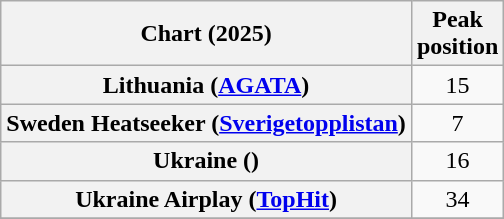<table class="wikitable sortable plainrowheaders" style="text-align:center">
<tr>
<th scope="col">Chart (2025)</th>
<th scope="col">Peak<br>position</th>
</tr>
<tr>
<th scope="row">Lithuania (<a href='#'>AGATA</a>)</th>
<td>15</td>
</tr>
<tr>
<th scope="row">Sweden Heatseeker (<a href='#'>Sverigetopplistan</a>)</th>
<td>7</td>
</tr>
<tr>
<th scope="row">Ukraine ()</th>
<td>16</td>
</tr>
<tr>
<th scope="row">Ukraine Airplay (<a href='#'>TopHit</a>)</th>
<td>34</td>
</tr>
<tr>
</tr>
</table>
